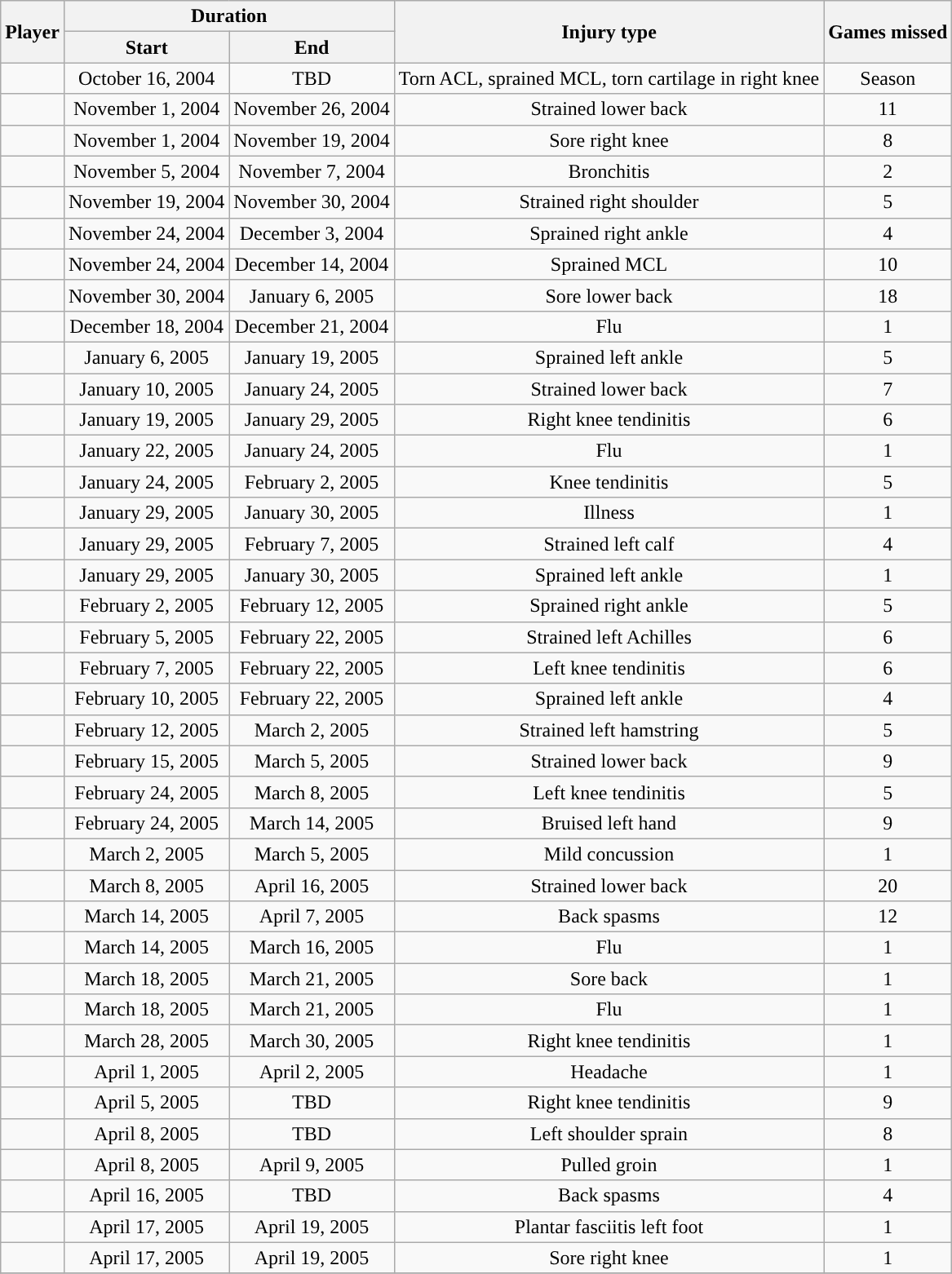<table class="wikitable sortable collapsible" style="text-align:center;">
<tr>
<th rowspan="2">Player</th>
<th colspan="2">Duration</th>
<th rowspan="2">Injury type</th>
<th rowspan="2">Games missed</th>
</tr>
<tr>
<th>Start</th>
<th>End</th>
</tr>
<tr>
<td></td>
<td>October 16, 2004</td>
<td>TBD</td>
<td>Torn ACL, sprained MCL, torn cartilage in right knee</td>
<td>Season</td>
</tr>
<tr>
<td></td>
<td>November 1, 2004</td>
<td>November 26, 2004</td>
<td>Strained lower back</td>
<td>11</td>
</tr>
<tr>
<td></td>
<td>November 1, 2004</td>
<td>November 19, 2004</td>
<td>Sore right knee</td>
<td>8</td>
</tr>
<tr>
<td></td>
<td>November 5, 2004</td>
<td>November 7, 2004</td>
<td>Bronchitis</td>
<td>2</td>
</tr>
<tr>
<td></td>
<td>November 19, 2004</td>
<td>November 30, 2004</td>
<td>Strained right shoulder</td>
<td>5</td>
</tr>
<tr>
<td></td>
<td>November 24, 2004</td>
<td>December 3, 2004</td>
<td>Sprained right ankle</td>
<td>4</td>
</tr>
<tr>
<td></td>
<td>November 24, 2004</td>
<td>December 14, 2004</td>
<td>Sprained MCL</td>
<td>10</td>
</tr>
<tr>
<td></td>
<td>November 30, 2004</td>
<td>January 6, 2005</td>
<td>Sore lower back</td>
<td>18</td>
</tr>
<tr>
<td></td>
<td>December 18, 2004</td>
<td>December 21, 2004</td>
<td>Flu</td>
<td>1</td>
</tr>
<tr>
<td></td>
<td>January 6, 2005</td>
<td>January 19, 2005</td>
<td>Sprained left ankle</td>
<td>5</td>
</tr>
<tr>
<td></td>
<td>January 10, 2005</td>
<td>January 24, 2005</td>
<td>Strained lower back</td>
<td>7</td>
</tr>
<tr>
<td></td>
<td>January 19, 2005</td>
<td>January 29, 2005</td>
<td>Right knee tendinitis</td>
<td>6</td>
</tr>
<tr>
<td></td>
<td>January 22, 2005</td>
<td>January 24, 2005</td>
<td>Flu</td>
<td>1</td>
</tr>
<tr>
<td></td>
<td>January 24, 2005</td>
<td>February 2, 2005</td>
<td>Knee tendinitis</td>
<td>5</td>
</tr>
<tr>
<td></td>
<td>January 29, 2005</td>
<td>January 30, 2005</td>
<td>Illness</td>
<td>1</td>
</tr>
<tr>
<td></td>
<td>January 29, 2005</td>
<td>February 7, 2005</td>
<td>Strained left calf</td>
<td>4</td>
</tr>
<tr>
<td></td>
<td>January 29, 2005</td>
<td>January 30, 2005</td>
<td>Sprained left ankle</td>
<td>1</td>
</tr>
<tr>
<td></td>
<td>February 2, 2005</td>
<td>February 12, 2005</td>
<td>Sprained right ankle</td>
<td>5</td>
</tr>
<tr>
<td></td>
<td>February 5, 2005</td>
<td>February 22, 2005</td>
<td>Strained left Achilles</td>
<td>6</td>
</tr>
<tr>
<td></td>
<td>February 7, 2005</td>
<td>February 22, 2005</td>
<td>Left knee tendinitis</td>
<td>6</td>
</tr>
<tr>
<td></td>
<td>February 10, 2005</td>
<td>February 22, 2005</td>
<td>Sprained left ankle</td>
<td>4</td>
</tr>
<tr>
<td></td>
<td>February 12, 2005</td>
<td>March 2, 2005</td>
<td>Strained left hamstring</td>
<td>5</td>
</tr>
<tr>
<td></td>
<td>February 15, 2005</td>
<td>March 5, 2005</td>
<td>Strained lower back</td>
<td>9</td>
</tr>
<tr>
<td></td>
<td>February 24, 2005</td>
<td>March 8, 2005</td>
<td>Left knee tendinitis</td>
<td>5</td>
</tr>
<tr>
<td></td>
<td>February 24, 2005</td>
<td>March 14, 2005</td>
<td>Bruised left hand</td>
<td>9</td>
</tr>
<tr>
<td></td>
<td>March 2, 2005</td>
<td>March 5, 2005</td>
<td>Mild concussion</td>
<td>1</td>
</tr>
<tr>
<td></td>
<td>March 8, 2005</td>
<td>April 16, 2005</td>
<td>Strained lower back</td>
<td>20</td>
</tr>
<tr>
<td></td>
<td>March 14, 2005</td>
<td>April 7, 2005</td>
<td>Back spasms</td>
<td>12</td>
</tr>
<tr>
<td></td>
<td>March 14, 2005</td>
<td>March 16, 2005</td>
<td>Flu</td>
<td>1</td>
</tr>
<tr>
<td></td>
<td>March 18, 2005</td>
<td>March 21, 2005</td>
<td>Sore back</td>
<td>1</td>
</tr>
<tr>
<td></td>
<td>March 18, 2005</td>
<td>March 21, 2005</td>
<td>Flu</td>
<td>1</td>
</tr>
<tr>
<td></td>
<td>March 28, 2005</td>
<td>March 30, 2005</td>
<td>Right knee tendinitis</td>
<td>1</td>
</tr>
<tr>
<td></td>
<td>April 1, 2005</td>
<td>April 2, 2005</td>
<td>Headache</td>
<td>1</td>
</tr>
<tr>
<td></td>
<td>April 5, 2005</td>
<td>TBD</td>
<td>Right knee tendinitis</td>
<td>9</td>
</tr>
<tr>
<td></td>
<td>April 8, 2005</td>
<td>TBD</td>
<td>Left shoulder sprain</td>
<td>8</td>
</tr>
<tr>
<td></td>
<td>April 8, 2005</td>
<td>April 9, 2005</td>
<td>Pulled groin</td>
<td>1</td>
</tr>
<tr>
<td></td>
<td>April 16, 2005</td>
<td>TBD</td>
<td>Back spasms</td>
<td>4</td>
</tr>
<tr>
<td></td>
<td>April 17, 2005</td>
<td>April 19, 2005</td>
<td>Plantar fasciitis left foot</td>
<td>1</td>
</tr>
<tr>
<td></td>
<td>April 17, 2005</td>
<td>April 19, 2005</td>
<td>Sore right knee</td>
<td>1</td>
</tr>
<tr>
</tr>
</table>
